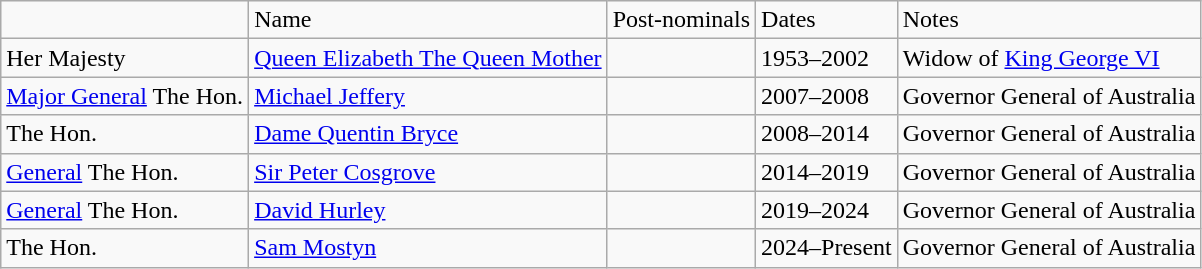<table class="wikitable">
<tr>
<td></td>
<td>Name</td>
<td>Post-nominals</td>
<td>Dates</td>
<td>Notes</td>
</tr>
<tr>
<td>Her Majesty</td>
<td><a href='#'>Queen Elizabeth The Queen Mother</a></td>
<td></td>
<td>1953–2002</td>
<td>Widow of <a href='#'>King George VI</a></td>
</tr>
<tr>
<td><a href='#'>Major General</a> The Hon.</td>
<td><a href='#'>Michael Jeffery</a></td>
<td></td>
<td>2007–2008</td>
<td>Governor General of Australia</td>
</tr>
<tr>
<td>The Hon.</td>
<td><a href='#'>Dame Quentin Bryce</a></td>
<td></td>
<td>2008–2014</td>
<td>Governor General of Australia</td>
</tr>
<tr>
<td><a href='#'>General</a> The Hon.</td>
<td><a href='#'>Sir Peter Cosgrove</a></td>
<td></td>
<td>2014–2019</td>
<td>Governor General of Australia</td>
</tr>
<tr>
<td><a href='#'>General</a> The Hon.</td>
<td><a href='#'>David Hurley</a></td>
<td></td>
<td>2019–2024</td>
<td>Governor General of Australia</td>
</tr>
<tr>
<td>The Hon.</td>
<td><a href='#'>Sam Mostyn</a></td>
<td></td>
<td>2024–Present</td>
<td>Governor General of Australia</td>
</tr>
</table>
